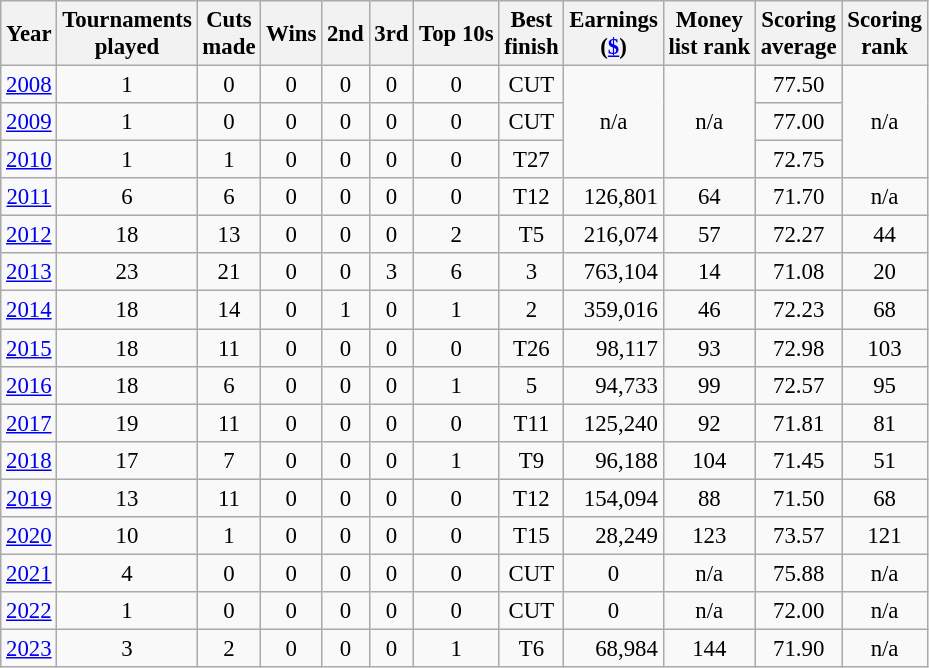<table class="wikitable" style="text-align:center; font-size: 95%;">
<tr>
<th>Year</th>
<th>Tournaments <br>played</th>
<th>Cuts <br>made</th>
<th>Wins</th>
<th>2nd</th>
<th>3rd</th>
<th>Top 10s</th>
<th>Best <br>finish</th>
<th>Earnings<br>(<a href='#'>$</a>)</th>
<th>Money <br>list rank</th>
<th>Scoring <br>average</th>
<th>Scoring<br>rank</th>
</tr>
<tr>
<td><a href='#'>2008</a></td>
<td>1</td>
<td>0</td>
<td>0</td>
<td>0</td>
<td>0</td>
<td>0</td>
<td>CUT</td>
<td rowspan=3>n/a</td>
<td rowspan=3>n/a</td>
<td>77.50</td>
<td rowspan=3>n/a</td>
</tr>
<tr>
<td><a href='#'>2009</a></td>
<td>1</td>
<td>0</td>
<td>0</td>
<td>0</td>
<td>0</td>
<td>0</td>
<td>CUT</td>
<td>77.00</td>
</tr>
<tr>
<td><a href='#'>2010</a></td>
<td>1</td>
<td>1</td>
<td>0</td>
<td>0</td>
<td>0</td>
<td>0</td>
<td>T27</td>
<td>72.75</td>
</tr>
<tr>
<td><a href='#'>2011</a></td>
<td>6</td>
<td>6</td>
<td>0</td>
<td>0</td>
<td>0</td>
<td>0</td>
<td>T12</td>
<td align="right">126,801</td>
<td>64</td>
<td>71.70</td>
<td>n/a</td>
</tr>
<tr>
<td><a href='#'>2012</a></td>
<td>18</td>
<td>13</td>
<td>0</td>
<td>0</td>
<td>0</td>
<td>2</td>
<td>T5</td>
<td align="right">216,074</td>
<td>57</td>
<td>72.27</td>
<td>44</td>
</tr>
<tr>
<td><a href='#'>2013</a></td>
<td>23</td>
<td>21</td>
<td>0</td>
<td>0</td>
<td>3</td>
<td>6</td>
<td>3</td>
<td align="right">763,104</td>
<td>14</td>
<td>71.08</td>
<td>20</td>
</tr>
<tr>
<td><a href='#'>2014</a></td>
<td>18</td>
<td>14</td>
<td>0</td>
<td>1</td>
<td>0</td>
<td>1</td>
<td>2</td>
<td align="right">359,016</td>
<td>46</td>
<td>72.23</td>
<td>68</td>
</tr>
<tr>
<td><a href='#'>2015</a></td>
<td>18</td>
<td>11</td>
<td>0</td>
<td>0</td>
<td>0</td>
<td>0</td>
<td>T26</td>
<td align="right">98,117</td>
<td>93</td>
<td>72.98</td>
<td>103</td>
</tr>
<tr>
<td><a href='#'>2016</a></td>
<td>18</td>
<td>6</td>
<td>0</td>
<td>0</td>
<td>0</td>
<td>1</td>
<td>5</td>
<td align=right>94,733</td>
<td>99</td>
<td>72.57</td>
<td>95</td>
</tr>
<tr>
<td><a href='#'>2017</a></td>
<td>19</td>
<td>11</td>
<td>0</td>
<td>0</td>
<td>0</td>
<td>0</td>
<td>T11</td>
<td align=right>125,240</td>
<td>92</td>
<td>71.81</td>
<td>81</td>
</tr>
<tr>
<td><a href='#'>2018</a></td>
<td>17</td>
<td>7</td>
<td>0</td>
<td>0</td>
<td>0</td>
<td>1</td>
<td>T9</td>
<td align=right>96,188</td>
<td>104</td>
<td>71.45</td>
<td>51</td>
</tr>
<tr>
<td><a href='#'>2019</a></td>
<td>13</td>
<td>11</td>
<td>0</td>
<td>0</td>
<td>0</td>
<td>0</td>
<td>T12</td>
<td align=right>154,094</td>
<td>88</td>
<td>71.50</td>
<td>68</td>
</tr>
<tr>
<td><a href='#'>2020</a></td>
<td>10</td>
<td>1</td>
<td>0</td>
<td>0</td>
<td>0</td>
<td>0</td>
<td>T15</td>
<td align=right>28,249</td>
<td>123</td>
<td>73.57</td>
<td>121</td>
</tr>
<tr>
<td><a href='#'>2021</a></td>
<td>4</td>
<td>0</td>
<td>0</td>
<td>0</td>
<td>0</td>
<td>0</td>
<td>CUT</td>
<td>0</td>
<td>n/a</td>
<td>75.88</td>
<td>n/a</td>
</tr>
<tr>
<td><a href='#'>2022</a></td>
<td>1</td>
<td>0</td>
<td>0</td>
<td>0</td>
<td>0</td>
<td>0</td>
<td>CUT</td>
<td>0</td>
<td>n/a</td>
<td>72.00</td>
<td>n/a</td>
</tr>
<tr>
<td><a href='#'>2023</a></td>
<td>3</td>
<td>2</td>
<td>0</td>
<td>0</td>
<td>0</td>
<td>1</td>
<td>T6</td>
<td align=right>68,984</td>
<td>144</td>
<td>71.90</td>
<td>n/a</td>
</tr>
</table>
